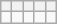<table class="wikitable letters-violet letters-lo">
<tr>
<th></th>
<th></th>
<th></th>
<th></th>
<th></th>
</tr>
<tr>
<td></td>
<td></td>
<td></td>
<td></td>
<td></td>
</tr>
</table>
